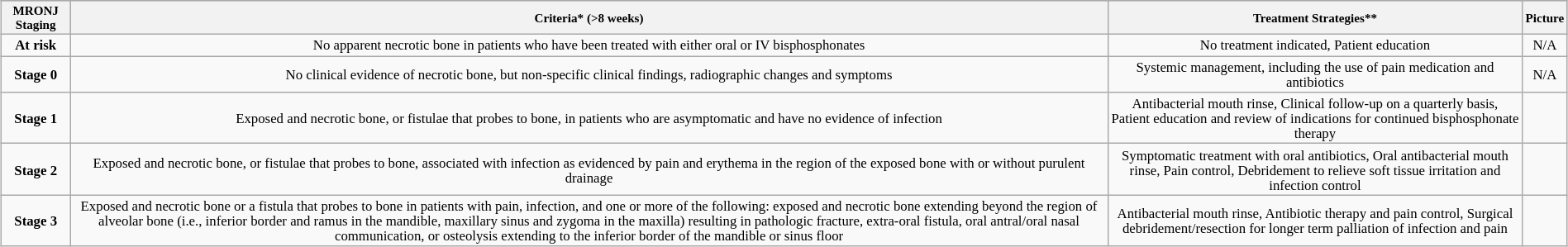<table class="wikitable" style="text-align:center;font-size:70%;width:100%;margin-left:1em">
<tr style="background: #E5AFAA;text-align:center;font-size:90%;">
<th abbr="stage">MRONJ Staging</th>
<th abbr="criteria">Criteria* (>8 weeks)</th>
<th abbr="strategy">Treatment Strategies**</th>
<th>Picture</th>
</tr>
<tr>
<td><strong>At risk</strong></td>
<td>No apparent necrotic bone in patients who have been treated with either oral or IV bisphosphonates</td>
<td>No treatment indicated, Patient education</td>
<td>N/A</td>
</tr>
<tr>
<td><strong>Stage 0</strong></td>
<td>No clinical evidence of necrotic bone, but non-specific clinical findings, radiographic changes and symptoms</td>
<td>Systemic management, including the use of pain medication and antibiotics</td>
<td>N/A</td>
</tr>
<tr>
<td><strong>Stage 1</strong></td>
<td>Exposed and necrotic bone, or fistulae that probes to bone, in patients who are asymptomatic and have no evidence of infection</td>
<td>Antibacterial mouth rinse, Clinical follow-up on a quarterly basis, Patient education and review of indications for continued bisphosphonate therapy</td>
<td></td>
</tr>
<tr>
<td><strong>Stage 2</strong></td>
<td>Exposed and necrotic bone, or fistulae that probes to bone, associated with infection as evidenced by pain and erythema in the region of the exposed bone with or without purulent drainage</td>
<td>Symptomatic treatment with oral antibiotics, Oral antibacterial mouth rinse, Pain control, Debridement to relieve soft tissue irritation and infection control</td>
<td></td>
</tr>
<tr>
<td><strong>Stage 3</strong></td>
<td>Exposed and necrotic bone or a fistula that probes to bone in patients with pain, infection, and one or more of the following: exposed and necrotic bone extending beyond the region of alveolar bone (i.e., inferior border and ramus in the mandible, maxillary sinus and zygoma in the maxilla) resulting in pathologic fracture, extra-oral fistula, oral antral/oral nasal communication, or osteolysis extending to the inferior border of the mandible or sinus floor</td>
<td>Antibacterial mouth rinse, Antibiotic therapy and pain control, Surgical debridement/resection for longer term palliation of infection and pain</td>
<td><br></td>
</tr>
</table>
